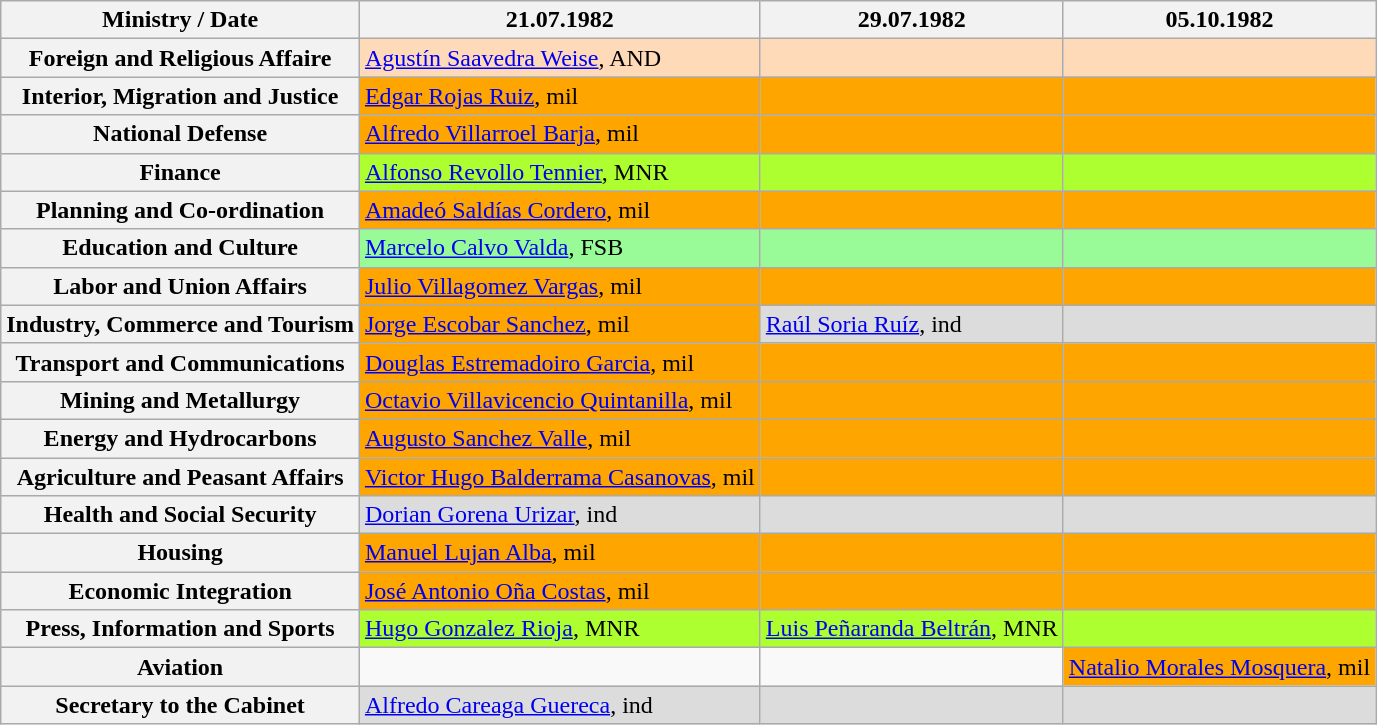<table class="wikitable">
<tr>
<th>Ministry / Date</th>
<th>21.07.1982 </th>
<th>29.07.1982 </th>
<th>05.10.1982 </th>
</tr>
<tr>
<th>Foreign and Religious Affaire</th>
<td style="background-color: #FFDAB9;"><a href='#'>Agustín Saavedra Weise</a>, AND</td>
<td style="background-color: #FFDAB9;"></td>
<td style="background-color: #FFDAB9;"></td>
</tr>
<tr>
<th>Interior, Migration and Justice</th>
<td style="background-color: #FFA500;"><a href='#'>Edgar Rojas Ruiz</a>, mil</td>
<td style="background-color: #FFA500;"></td>
<td style="background-color: #FFA500;"></td>
</tr>
<tr>
<th>National Defense</th>
<td style="background-color: #FFA500;"><a href='#'>Alfredo Villarroel Barja</a>, mil</td>
<td style="background-color: #FFA500;"></td>
<td style="background-color: #FFA500;"></td>
</tr>
<tr>
<th>Finance</th>
<td style="background-color: #ADFF2F;"><a href='#'>Alfonso Revollo Tennier</a>, MNR</td>
<td style="background-color: #ADFF2F;"></td>
<td style="background-color: #ADFF2F;"></td>
</tr>
<tr>
<th>Planning and Co-ordination</th>
<td style="background-color: #FFA500;"><a href='#'>Amadeó Saldías Cordero</a>, mil</td>
<td style="background-color: #FFA500;"></td>
<td style="background-color: #FFA500;"></td>
</tr>
<tr>
<th>Education and Culture</th>
<td style="background-color: #98FB98;"><a href='#'>Marcelo Calvo Valda</a>, FSB</td>
<td style="background-color: #98FB98;"></td>
<td style="background-color: #98FB98;"></td>
</tr>
<tr>
<th>Labor and Union Affairs</th>
<td style="background-color: #FFA500;"><a href='#'>Julio Villagomez Vargas</a>, mil</td>
<td style="background-color: #FFA500;"></td>
<td style="background-color: #FFA500;"></td>
</tr>
<tr>
<th>Industry, Commerce and Tourism</th>
<td style="background-color: #FFA500;"><a href='#'>Jorge Escobar Sanchez</a>, mil</td>
<td style="background-color: #DCDCDC;"><a href='#'>Raúl Soria Ruíz</a>, ind</td>
<td style="background-color: #DCDCDC;"></td>
</tr>
<tr>
<th>Transport and Communications</th>
<td style="background-color: #FFA500;"><a href='#'>Douglas Estremadoiro Garcia</a>, mil</td>
<td style="background-color: #FFA500;"></td>
<td style="background-color: #FFA500;"></td>
</tr>
<tr>
<th>Mining and Metallurgy</th>
<td style="background-color: #FFA500;"><a href='#'>Octavio Villavicencio Quintanilla</a>, mil</td>
<td style="background-color: #FFA500;"></td>
<td style="background-color: #FFA500;"></td>
</tr>
<tr>
<th>Energy and Hydrocarbons</th>
<td style="background-color: #FFA500;"><a href='#'>Augusto Sanchez Valle</a>, mil</td>
<td style="background-color: #FFA500;"></td>
<td style="background-color: #FFA500;"></td>
</tr>
<tr>
<th>Agriculture and Peasant Affairs</th>
<td style="background-color: #FFA500;"><a href='#'>Victor Hugo Balderrama Casanovas</a>, mil</td>
<td style="background-color: #FFA500;"></td>
<td style="background-color: #FFA500;"></td>
</tr>
<tr>
<th>Health and Social Security</th>
<td style="background-color: #DCDCDC;"><a href='#'>Dorian Gorena Urizar</a>, ind</td>
<td style="background-color: #DCDCDC;"></td>
<td style="background-color: #DCDCDC;"></td>
</tr>
<tr>
<th>Housing</th>
<td style="background-color: #FFA500;"><a href='#'>Manuel Lujan Alba</a>, mil</td>
<td style="background-color: #FFA500;"></td>
<td style="background-color: #FFA500;"></td>
</tr>
<tr>
<th>Economic Integration</th>
<td style="background-color: #FFA500;"><a href='#'>José Antonio Oña Costas</a>, mil</td>
<td style="background-color: #FFA500;"></td>
<td style="background-color: #FFA500;"></td>
</tr>
<tr>
<th>Press, Information and Sports</th>
<td style="background-color: #ADFF2F;"><a href='#'>Hugo Gonzalez Rioja</a>, MNR</td>
<td style="background-color: #ADFF2F;"><a href='#'>Luis Peñaranda Beltrán</a>, MNR</td>
<td style="background-color: #ADFF2F;"></td>
</tr>
<tr>
<th>Aviation</th>
<td></td>
<td></td>
<td style="background-color: #FFA500;"><a href='#'>Natalio Morales Mosquera</a>, mil</td>
</tr>
<tr>
<th>Secretary to the Cabinet</th>
<td style="background-color: #DCDCDC;"><a href='#'>Alfredo Careaga Guereca</a>, ind</td>
<td style="background-color: #DCDCDC;"></td>
<td style="background-color: #DCDCDC;"></td>
</tr>
</table>
